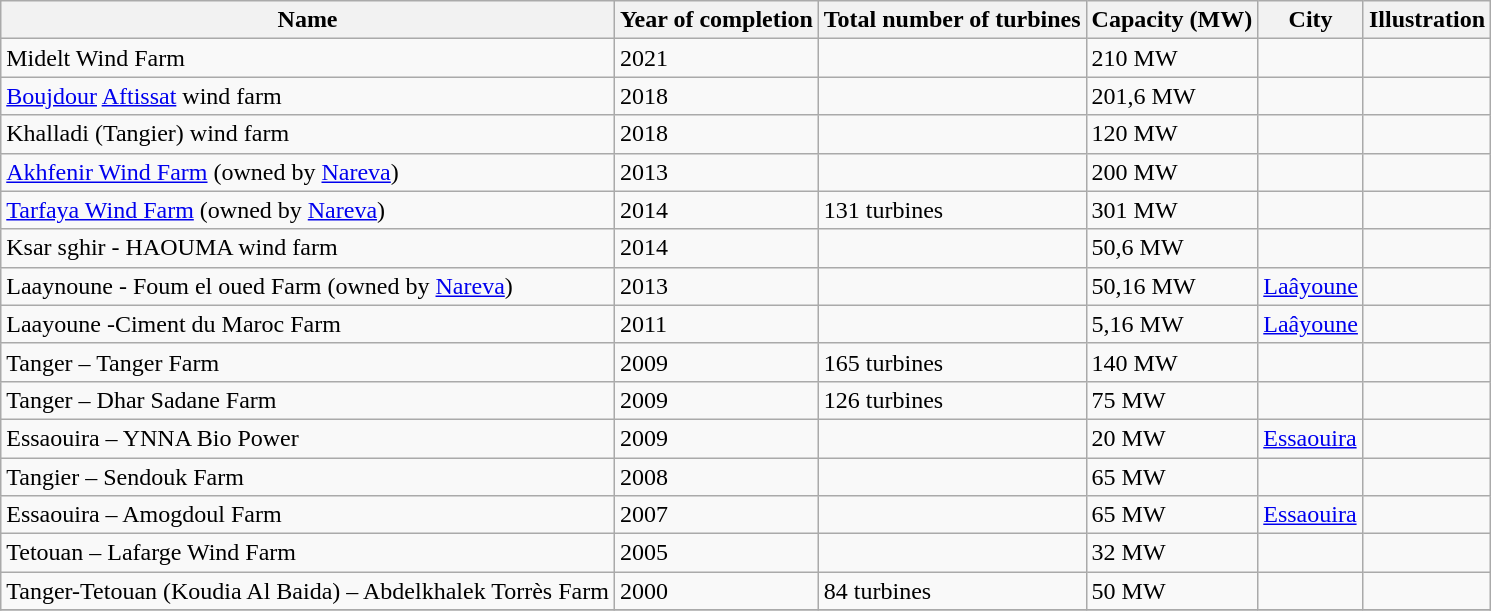<table class="wikitable">
<tr>
<th>Name</th>
<th>Year of completion</th>
<th>Total number of turbines</th>
<th>Capacity (MW)</th>
<th>City</th>
<th>Illustration</th>
</tr>
<tr>
<td>Midelt Wind Farm</td>
<td>2021</td>
<td></td>
<td>210 MW</td>
<td></td>
<td></td>
</tr>
<tr>
<td><a href='#'>Boujdour</a> <a href='#'>Aftissat</a> wind farm</td>
<td>2018</td>
<td></td>
<td>201,6 MW</td>
<td></td>
<td></td>
</tr>
<tr>
<td>Khalladi (Tangier) wind farm</td>
<td>2018</td>
<td></td>
<td>120 MW</td>
<td></td>
<td></td>
</tr>
<tr>
<td><a href='#'>Akhfenir Wind Farm</a> (owned by <a href='#'>Nareva</a>) </td>
<td>2013</td>
<td></td>
<td>200 MW</td>
<td></td>
<td></td>
</tr>
<tr>
<td><a href='#'>Tarfaya Wind Farm</a> (owned by <a href='#'>Nareva</a>)</td>
<td>2014</td>
<td>131 turbines</td>
<td>301 MW</td>
<td></td>
<td></td>
</tr>
<tr>
<td>Ksar sghir - HAOUMA wind farm </td>
<td>2014</td>
<td></td>
<td>50,6 MW</td>
<td></td>
<td></td>
</tr>
<tr>
<td>Laaynoune - Foum el oued Farm (owned by <a href='#'>Nareva</a>)</td>
<td>2013</td>
<td></td>
<td>50,16 MW</td>
<td><a href='#'>Laâyoune</a></td>
<td></td>
</tr>
<tr>
<td>Laayoune -Ciment du Maroc Farm</td>
<td>2011</td>
<td></td>
<td>5,16 MW</td>
<td><a href='#'>Laâyoune</a></td>
<td></td>
</tr>
<tr>
<td>Tanger – Tanger Farm</td>
<td>2009</td>
<td>165 turbines</td>
<td>140 MW</td>
<td></td>
<td></td>
</tr>
<tr>
<td>Tanger – Dhar Sadane Farm</td>
<td>2009</td>
<td>126 turbines</td>
<td>75 MW</td>
<td></td>
<td></td>
</tr>
<tr>
<td>Essaouira – YNNA Bio Power</td>
<td>2009</td>
<td></td>
<td>20 MW</td>
<td><a href='#'>Essaouira</a></td>
<td></td>
</tr>
<tr>
<td>Tangier – Sendouk Farm</td>
<td>2008</td>
<td></td>
<td>65 MW</td>
<td></td>
<td></td>
</tr>
<tr>
<td>Essaouira – Amogdoul Farm</td>
<td>2007</td>
<td></td>
<td>65 MW</td>
<td><a href='#'>Essaouira</a></td>
<td></td>
</tr>
<tr>
<td>Tetouan – Lafarge Wind Farm</td>
<td>2005</td>
<td></td>
<td>32 MW</td>
<td></td>
<td></td>
</tr>
<tr>
<td>Tanger-Tetouan (Koudia Al Baida) – Abdelkhalek Torrès Farm</td>
<td>2000</td>
<td>84 turbines</td>
<td>50 MW</td>
<td></td>
<td></td>
</tr>
<tr>
</tr>
</table>
